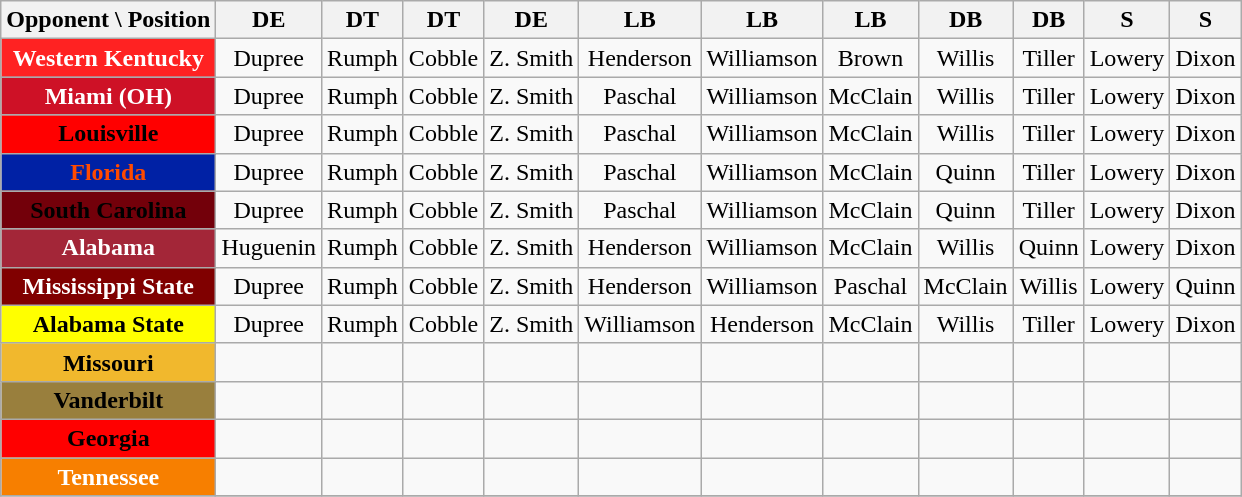<table class="wikitable" style="text-align: center;">
<tr>
<th>Opponent \ Position</th>
<th>DE</th>
<th>DT</th>
<th>DT</th>
<th>DE</th>
<th>LB</th>
<th>LB</th>
<th>LB</th>
<th>DB</th>
<th>DB</th>
<th>S</th>
<th>S</th>
</tr>
<tr>
<th style="background:#FF2222;color:white;">Western Kentucky</th>
<td>Dupree</td>
<td>Rumph</td>
<td>Cobble</td>
<td>Z. Smith</td>
<td>Henderson</td>
<td>Williamson</td>
<td>Brown</td>
<td>Willis</td>
<td>Tiller</td>
<td>Lowery</td>
<td>Dixon</td>
</tr>
<tr>
<th style="background:#CE1126;color:#FFFFFF;">Miami (OH)</th>
<td>Dupree</td>
<td>Rumph</td>
<td>Cobble</td>
<td>Z. Smith</td>
<td>Paschal</td>
<td>Williamson</td>
<td>McClain</td>
<td>Willis</td>
<td>Tiller</td>
<td>Lowery</td>
<td>Dixon</td>
</tr>
<tr>
<th style="background:#FF0000;color:#000000;">Louisville</th>
<td>Dupree</td>
<td>Rumph</td>
<td>Cobble</td>
<td>Z. Smith</td>
<td>Paschal</td>
<td>Williamson</td>
<td>McClain</td>
<td>Willis</td>
<td>Tiller</td>
<td>Lowery</td>
<td>Dixon</td>
</tr>
<tr>
<th style="background:#0021A5;color:#FF4A00;">Florida</th>
<td>Dupree</td>
<td>Rumph</td>
<td>Cobble</td>
<td>Z. Smith</td>
<td>Paschal</td>
<td>Williamson</td>
<td>McClain</td>
<td>Quinn</td>
<td>Tiller</td>
<td>Lowery</td>
<td>Dixon</td>
</tr>
<tr>
<th style="background:#73000A;color:#000000;">South Carolina</th>
<td>Dupree</td>
<td>Rumph</td>
<td>Cobble</td>
<td>Z. Smith</td>
<td>Paschal</td>
<td>Williamson</td>
<td>McClain</td>
<td>Quinn</td>
<td>Tiller</td>
<td>Lowery</td>
<td>Dixon</td>
</tr>
<tr>
<th style="background:#A32638;color:#FFFFFF;">Alabama</th>
<td>Huguenin</td>
<td>Rumph</td>
<td>Cobble</td>
<td>Z. Smith</td>
<td>Henderson</td>
<td>Williamson</td>
<td>McClain</td>
<td>Willis</td>
<td>Quinn</td>
<td>Lowery</td>
<td>Dixon</td>
</tr>
<tr>
<th style="background:#800000;color:white;">Mississippi State</th>
<td>Dupree</td>
<td>Rumph</td>
<td>Cobble</td>
<td>Z. Smith</td>
<td>Henderson</td>
<td>Williamson</td>
<td>Paschal</td>
<td>McClain</td>
<td>Willis</td>
<td>Lowery</td>
<td>Quinn</td>
</tr>
<tr>
<th style="background:#FFFF00;color:#000000;">Alabama State</th>
<td>Dupree</td>
<td>Rumph</td>
<td>Cobble</td>
<td>Z. Smith</td>
<td>Williamson</td>
<td>Henderson</td>
<td>McClain</td>
<td>Willis</td>
<td>Tiller</td>
<td>Lowery</td>
<td>Dixon</td>
</tr>
<tr>
<th style="background:#F1B82D;color:black;">Missouri</th>
<td></td>
<td></td>
<td></td>
<td></td>
<td></td>
<td></td>
<td></td>
<td></td>
<td></td>
<td></td>
<td></td>
</tr>
<tr>
<th style="background:#997F3D;color:black;">Vanderbilt</th>
<td></td>
<td></td>
<td></td>
<td></td>
<td></td>
<td></td>
<td></td>
<td></td>
<td></td>
<td></td>
<td></td>
</tr>
<tr>
<th style="background:#FF0000;color:black;">Georgia</th>
<td></td>
<td></td>
<td></td>
<td></td>
<td></td>
<td></td>
<td></td>
<td></td>
<td></td>
<td></td>
<td></td>
</tr>
<tr>
<th style="background:#F77F00;color:white;">Tennessee</th>
<td></td>
<td></td>
<td></td>
<td></td>
<td></td>
<td></td>
<td></td>
<td></td>
<td></td>
<td></td>
<td></td>
</tr>
<tr>
</tr>
</table>
